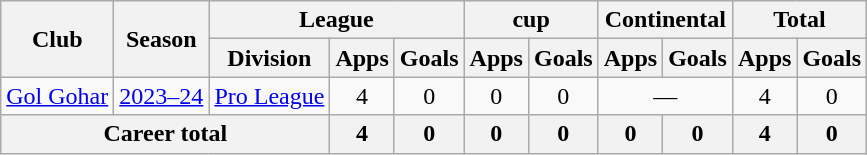<table class="wikitable" style="text-align:center">
<tr>
<th rowspan="2">Club</th>
<th rowspan="2">Season</th>
<th colspan="3">League</th>
<th colspan="2">cup</th>
<th colspan="2">Continental</th>
<th colspan="2">Total</th>
</tr>
<tr>
<th>Division</th>
<th>Apps</th>
<th>Goals</th>
<th>Apps</th>
<th>Goals</th>
<th>Apps</th>
<th>Goals</th>
<th>Apps</th>
<th>Goals</th>
</tr>
<tr>
<td><a href='#'>Gol Gohar</a></td>
<td><a href='#'>2023–24</a></td>
<td><a href='#'>Pro League</a></td>
<td>4</td>
<td>0</td>
<td>0</td>
<td>0</td>
<td colspan="2">—</td>
<td>4</td>
<td>0</td>
</tr>
<tr>
<th colspan="3">Career total</th>
<th>4</th>
<th>0</th>
<th>0</th>
<th>0</th>
<th>0</th>
<th>0</th>
<th>4</th>
<th>0</th>
</tr>
</table>
